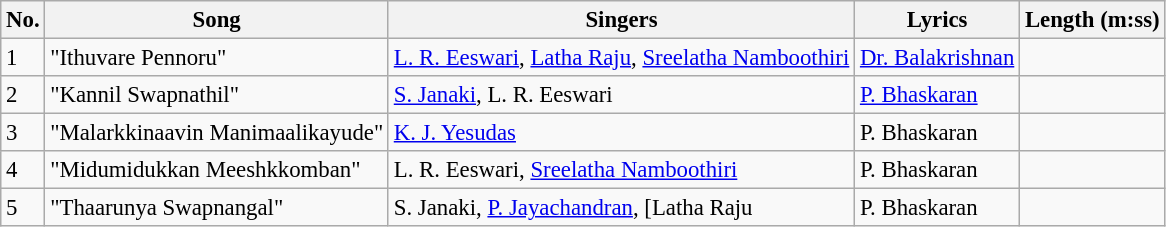<table class="wikitable" style="font-size:95%;">
<tr>
<th>No.</th>
<th>Song</th>
<th>Singers</th>
<th>Lyrics</th>
<th>Length (m:ss)</th>
</tr>
<tr>
<td>1</td>
<td>"Ithuvare Pennoru"</td>
<td><a href='#'>L. R. Eeswari</a>, <a href='#'>Latha Raju</a>, <a href='#'>Sreelatha Namboothiri</a></td>
<td><a href='#'>Dr. Balakrishnan</a></td>
<td></td>
</tr>
<tr>
<td>2</td>
<td>"Kannil Swapnathil"</td>
<td><a href='#'>S. Janaki</a>, L. R. Eeswari</td>
<td><a href='#'>P. Bhaskaran</a></td>
<td></td>
</tr>
<tr>
<td>3</td>
<td>"Malarkkinaavin Manimaalikayude"</td>
<td><a href='#'>K. J. Yesudas</a></td>
<td>P. Bhaskaran</td>
<td></td>
</tr>
<tr>
<td>4</td>
<td>"Midumidukkan Meeshkkomban"</td>
<td>L. R. Eeswari, <a href='#'>Sreelatha Namboothiri</a></td>
<td>P. Bhaskaran</td>
<td></td>
</tr>
<tr>
<td>5</td>
<td>"Thaarunya Swapnangal"</td>
<td>S. Janaki, <a href='#'>P. Jayachandran</a>, [Latha Raju</td>
<td>P. Bhaskaran</td>
<td></td>
</tr>
</table>
